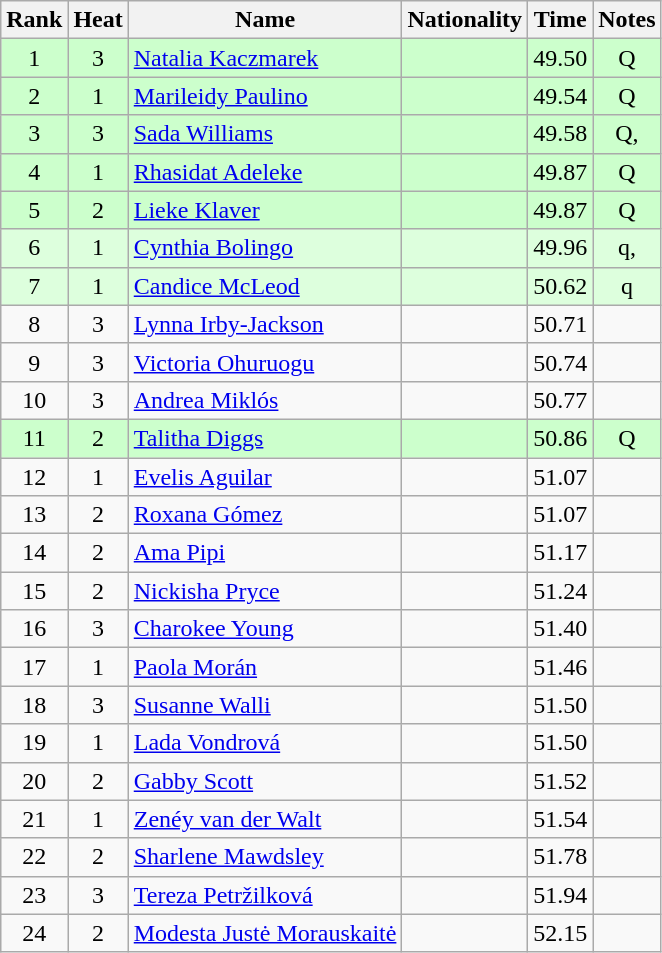<table class="wikitable sortable" style="text-align:center">
<tr>
<th>Rank</th>
<th>Heat</th>
<th>Name</th>
<th>Nationality</th>
<th>Time</th>
<th>Notes</th>
</tr>
<tr bgcolor=ccffcc>
<td>1</td>
<td>3</td>
<td align="left"><a href='#'>Natalia Kaczmarek</a></td>
<td align="left"></td>
<td>49.50</td>
<td>Q</td>
</tr>
<tr bgcolor=ccffcc>
<td>2</td>
<td>1</td>
<td align="left"><a href='#'>Marileidy Paulino</a></td>
<td align="left"></td>
<td>49.54</td>
<td>Q</td>
</tr>
<tr bgcolor=ccffcc>
<td>3</td>
<td>3</td>
<td align="left"><a href='#'>Sada Williams</a></td>
<td align="left"></td>
<td>49.58</td>
<td>Q, </td>
</tr>
<tr bgcolor=ccffcc>
<td>4</td>
<td>1</td>
<td align="left"><a href='#'>Rhasidat Adeleke</a></td>
<td align="left"></td>
<td>49.87</td>
<td>Q</td>
</tr>
<tr bgcolor=ccffcc>
<td>5</td>
<td>2</td>
<td align="left"><a href='#'>Lieke Klaver</a></td>
<td align="left"></td>
<td>49.87</td>
<td>Q</td>
</tr>
<tr bgcolor=ddffdd>
<td>6</td>
<td>1</td>
<td align="left"><a href='#'>Cynthia Bolingo</a></td>
<td align="left"></td>
<td>49.96</td>
<td>q, </td>
</tr>
<tr bgcolor=ddffdd>
<td>7</td>
<td>1</td>
<td align="left"><a href='#'>Candice McLeod</a></td>
<td align="left"></td>
<td>50.62</td>
<td>q</td>
</tr>
<tr>
<td>8</td>
<td>3</td>
<td align="left"><a href='#'>Lynna Irby-Jackson</a></td>
<td align="left"></td>
<td>50.71</td>
<td></td>
</tr>
<tr>
<td>9</td>
<td>3</td>
<td align="left"><a href='#'>Victoria Ohuruogu</a></td>
<td align="left"></td>
<td>50.74</td>
<td></td>
</tr>
<tr>
<td>10</td>
<td>3</td>
<td align="left"><a href='#'>Andrea Miklós</a></td>
<td align="left"></td>
<td>50.77</td>
<td></td>
</tr>
<tr bgcolor=ccffcc>
<td>11</td>
<td>2</td>
<td align="left"><a href='#'>Talitha Diggs</a></td>
<td align="left"></td>
<td>50.86</td>
<td>Q</td>
</tr>
<tr>
<td>12</td>
<td>1</td>
<td align="left"><a href='#'>Evelis Aguilar</a></td>
<td align="left"></td>
<td>51.07</td>
<td></td>
</tr>
<tr>
<td>13</td>
<td>2</td>
<td align="left"><a href='#'>Roxana Gómez</a></td>
<td align="left"></td>
<td>51.07</td>
<td></td>
</tr>
<tr>
<td>14</td>
<td>2</td>
<td align="left"><a href='#'>Ama Pipi</a></td>
<td align="left"></td>
<td>51.17</td>
<td></td>
</tr>
<tr>
<td>15</td>
<td>2</td>
<td align="left"><a href='#'>Nickisha Pryce</a></td>
<td align="left"></td>
<td>51.24</td>
<td></td>
</tr>
<tr>
<td>16</td>
<td>3</td>
<td align="left"><a href='#'>Charokee Young</a></td>
<td align="left"></td>
<td>51.40</td>
<td></td>
</tr>
<tr>
<td>17</td>
<td>1</td>
<td align="left"><a href='#'>Paola Morán</a></td>
<td align="left"></td>
<td>51.46</td>
<td></td>
</tr>
<tr>
<td>18</td>
<td>3</td>
<td align="left"><a href='#'>Susanne Walli</a></td>
<td align="left"></td>
<td>51.50</td>
<td></td>
</tr>
<tr>
<td>19</td>
<td>1</td>
<td align="left"><a href='#'>Lada Vondrová</a></td>
<td align="left"></td>
<td>51.50</td>
<td></td>
</tr>
<tr>
<td>20</td>
<td>2</td>
<td align="left"><a href='#'>Gabby Scott</a></td>
<td align="left"></td>
<td>51.52</td>
<td></td>
</tr>
<tr>
<td>21</td>
<td>1</td>
<td align="left"><a href='#'>Zenéy van der Walt</a></td>
<td align="left"></td>
<td>51.54</td>
<td></td>
</tr>
<tr>
<td>22</td>
<td>2</td>
<td align="left"><a href='#'>Sharlene Mawdsley</a></td>
<td align="left"></td>
<td>51.78</td>
<td></td>
</tr>
<tr>
<td>23</td>
<td>3</td>
<td align="left"><a href='#'>Tereza Petržilková</a></td>
<td align="left"></td>
<td>51.94</td>
<td></td>
</tr>
<tr>
<td>24</td>
<td>2</td>
<td align="left"><a href='#'>Modesta Justė Morauskaitė</a></td>
<td align="left"></td>
<td>52.15</td>
<td></td>
</tr>
</table>
